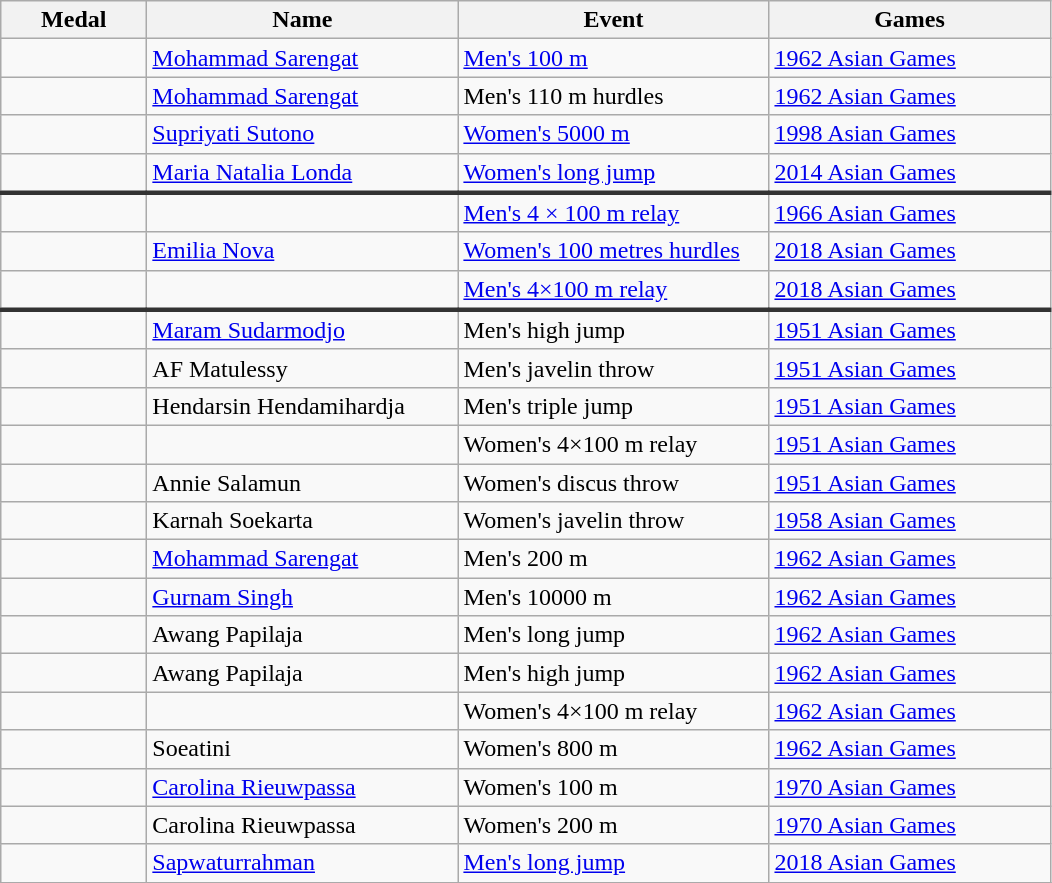<table class="wikitable sortable" style="font-size:100%">
<tr>
<th width="90">Medal</th>
<th width="200">Name</th>
<th width="200">Event</th>
<th width="180">Games</th>
</tr>
<tr>
<td></td>
<td><a href='#'>Mohammad Sarengat</a></td>
<td><a href='#'>Men's 100 m</a></td>
<td><a href='#'>1962 Asian Games</a></td>
</tr>
<tr>
<td></td>
<td><a href='#'>Mohammad Sarengat</a></td>
<td>Men's 110 m hurdles</td>
<td><a href='#'>1962 Asian Games</a></td>
</tr>
<tr>
<td></td>
<td><a href='#'>Supriyati Sutono</a></td>
<td><a href='#'>Women's 5000 m</a></td>
<td><a href='#'>1998 Asian Games</a></td>
</tr>
<tr>
<td></td>
<td><a href='#'>Maria Natalia Londa</a></td>
<td><a href='#'>Women's long jump</a></td>
<td><a href='#'>2014 Asian Games</a></td>
</tr>
<tr style="border-top: 3px solid #333333;">
<td></td>
<td><br></td>
<td><a href='#'>Men's 4 × 100 m relay</a></td>
<td><a href='#'>1966 Asian Games</a></td>
</tr>
<tr>
<td></td>
<td><a href='#'>Emilia Nova</a></td>
<td><a href='#'>Women's 100 metres hurdles</a></td>
<td><a href='#'>2018 Asian Games</a></td>
</tr>
<tr>
<td></td>
<td><br></td>
<td><a href='#'>Men's 4×100 m relay</a></td>
<td><a href='#'>2018 Asian Games</a></td>
</tr>
<tr style="border-top: 3px solid #333333;">
<td></td>
<td><a href='#'>Maram Sudarmodjo</a></td>
<td>Men's high jump</td>
<td><a href='#'>1951 Asian Games</a></td>
</tr>
<tr>
<td></td>
<td>AF Matulessy</td>
<td>Men's javelin throw</td>
<td><a href='#'>1951 Asian Games</a></td>
</tr>
<tr>
<td></td>
<td>Hendarsin Hendamihardja</td>
<td>Men's triple jump</td>
<td><a href='#'>1951 Asian Games</a></td>
</tr>
<tr>
<td></td>
<td><br></td>
<td>Women's 4×100 m relay</td>
<td><a href='#'>1951 Asian Games</a></td>
</tr>
<tr>
<td></td>
<td>Annie Salamun</td>
<td>Women's discus throw</td>
<td><a href='#'>1951 Asian Games</a></td>
</tr>
<tr>
<td></td>
<td>Karnah Soekarta</td>
<td>Women's javelin throw</td>
<td><a href='#'>1958 Asian Games</a></td>
</tr>
<tr>
<td></td>
<td><a href='#'>Mohammad Sarengat</a></td>
<td>Men's 200 m</td>
<td><a href='#'>1962 Asian Games</a></td>
</tr>
<tr>
<td></td>
<td><a href='#'>Gurnam Singh</a></td>
<td>Men's 10000 m</td>
<td><a href='#'>1962 Asian Games</a></td>
</tr>
<tr>
<td></td>
<td>Awang Papilaja</td>
<td>Men's long jump</td>
<td><a href='#'>1962 Asian Games</a></td>
</tr>
<tr>
<td></td>
<td>Awang Papilaja</td>
<td>Men's high jump</td>
<td><a href='#'>1962 Asian Games</a></td>
</tr>
<tr>
<td></td>
<td><br></td>
<td>Women's 4×100 m relay</td>
<td><a href='#'>1962 Asian Games</a></td>
</tr>
<tr>
<td></td>
<td>Soeatini</td>
<td>Women's 800 m</td>
<td><a href='#'>1962 Asian Games</a></td>
</tr>
<tr>
<td></td>
<td><a href='#'>Carolina Rieuwpassa</a></td>
<td>Women's 100 m</td>
<td><a href='#'>1970 Asian Games</a></td>
</tr>
<tr>
<td></td>
<td>Carolina Rieuwpassa</td>
<td>Women's 200 m</td>
<td><a href='#'>1970 Asian Games</a></td>
</tr>
<tr>
<td></td>
<td><a href='#'>Sapwaturrahman</a></td>
<td><a href='#'>Men's long jump</a></td>
<td><a href='#'>2018 Asian Games</a></td>
</tr>
<tr>
</tr>
</table>
